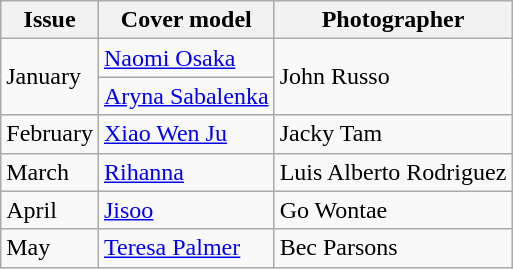<table class="sortable wikitable">
<tr>
<th>Issue</th>
<th>Cover model</th>
<th>Photographer</th>
</tr>
<tr>
<td rowspan="2">January</td>
<td><a href='#'>Naomi Osaka</a></td>
<td rowspan="2">John Russo</td>
</tr>
<tr>
<td><a href='#'>Aryna Sabalenka</a></td>
</tr>
<tr>
<td>February</td>
<td><a href='#'>Xiao Wen Ju</a></td>
<td>Jacky Tam</td>
</tr>
<tr>
<td>March</td>
<td><a href='#'>Rihanna</a></td>
<td>Luis Alberto Rodriguez</td>
</tr>
<tr>
<td>April</td>
<td><a href='#'>Jisoo</a></td>
<td>Go Wontae</td>
</tr>
<tr>
<td>May</td>
<td><a href='#'>Teresa Palmer</a></td>
<td>Bec Parsons</td>
</tr>
</table>
